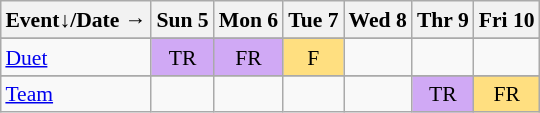<table class="wikitable" style="margin:0.5em auto; font-size:90%; line-height:1.25em;">
<tr style="text-align:center;">
<th>Event↓/Date →</th>
<th>Sun 5</th>
<th>Mon 6</th>
<th>Tue 7</th>
<th>Wed 8</th>
<th>Thr 9</th>
<th>Fri 10</th>
</tr>
<tr>
</tr>
<tr style="text-align:center;">
<td style="text-align:left;"><a href='#'>Duet</a></td>
<td style="background-color:#D0A9F5;">TR</td>
<td style="background-color:#D0A9F5;">FR</td>
<td style="background-color:#FFDF80;">F</td>
<td></td>
<td></td>
<td></td>
</tr>
<tr>
</tr>
<tr style="text-align:center;">
<td style="text-align:left;"><a href='#'>Team</a></td>
<td></td>
<td></td>
<td></td>
<td></td>
<td style="background-color:#D0A9F5;">TR</td>
<td style="background-color:#FFDF80;">FR</td>
</tr>
</table>
